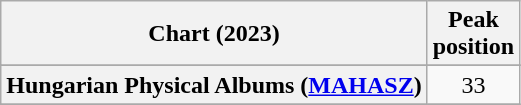<table class="wikitable sortable plainrowheaders" style="text-align:center;">
<tr>
<th scope="col">Chart (2023)</th>
<th scope="col">Peak<br>position</th>
</tr>
<tr>
</tr>
<tr>
</tr>
<tr>
<th scope="row">Hungarian Physical Albums (<a href='#'>MAHASZ</a>)</th>
<td>33</td>
</tr>
<tr>
</tr>
</table>
